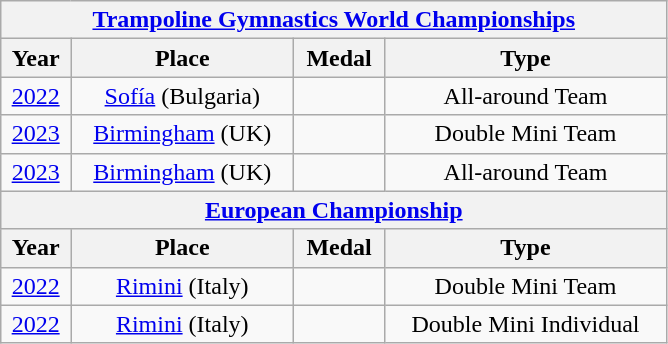<table class="wikitable center col2izq" style="text-align:center;width:445px;">
<tr>
<th colspan="4"><a href='#'>Trampoline Gymnastics World Championships</a></th>
</tr>
<tr>
<th>Year</th>
<th>Place</th>
<th>Medal</th>
<th>Type</th>
</tr>
<tr>
<td><a href='#'>2022</a></td>
<td><a href='#'>Sofía</a> (Bulgaria)</td>
<td></td>
<td>All-around Team</td>
</tr>
<tr>
<td><a href='#'>2023</a></td>
<td><a href='#'>Birmingham</a> (UK)</td>
<td></td>
<td>Double Mini Team</td>
</tr>
<tr>
<td><a href='#'>2023</a></td>
<td><a href='#'>Birmingham</a> (UK)</td>
<td></td>
<td>All-around Team</td>
</tr>
<tr>
<th colspan="4"><a href='#'>European Championship</a></th>
</tr>
<tr>
<th>Year</th>
<th>Place</th>
<th>Medal</th>
<th>Type</th>
</tr>
<tr>
<td><a href='#'>2022</a></td>
<td><a href='#'>Rimini</a> (Italy)</td>
<td></td>
<td>Double Mini Team</td>
</tr>
<tr>
<td><a href='#'>2022</a></td>
<td><a href='#'>Rimini</a> (Italy)</td>
<td></td>
<td>Double Mini Individual</td>
</tr>
</table>
